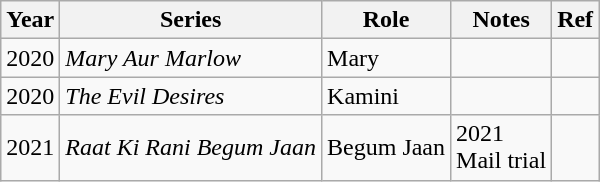<table class="wikitable">
<tr>
<th>Year</th>
<th>Series</th>
<th>Role</th>
<th>Notes</th>
<th>Ref</th>
</tr>
<tr>
<td>2020</td>
<td><em>Mary Aur Marlow</em></td>
<td>Mary</td>
<td></td>
<td></td>
</tr>
<tr>
<td>2020</td>
<td><em>The Evil Desires</em></td>
<td>Kamini</td>
<td></td>
<td></td>
</tr>
<tr>
<td>2021</td>
<td><em>Raat Ki Rani Begum Jaan</em></td>
<td>Begum Jaan</td>
<td>2021<br>Mail trial</td>
<td></td>
</tr>
</table>
